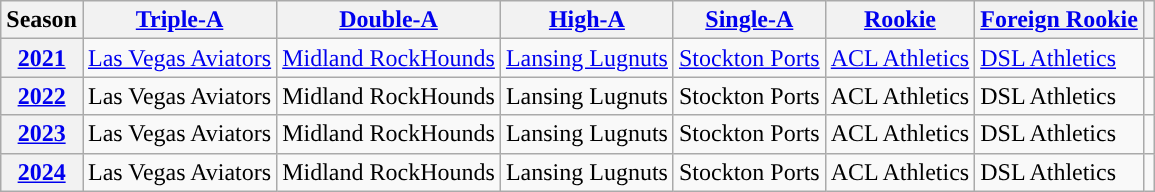<table class="wikitable plainrowheaders">
<tr>
<th scope="col">Season</th>
<th scope="col"><a href='#'><span>Triple-A</span></a></th>
<th scope="col"><a href='#'><span>Double-A</span></a></th>
<th scope="col"><a href='#'><span>High-A</span></a></th>
<th scope="col"><a href='#'><span>Single-A</span></a></th>
<th scope="col"><a href='#'><span>Rookie</span></a></th>
<th scope="col"><a href='#'><span>Foreign Rookie</span></a></th>
<th scope="col"></th>
</tr>
<tr>
<th scope="row" style="text-align:center"><a href='#'>2021</a></th>
<td><a href='#'>Las Vegas Aviators</a></td>
<td><a href='#'>Midland RockHounds</a></td>
<td><a href='#'>Lansing Lugnuts</a></td>
<td><a href='#'>Stockton Ports</a></td>
<td><a href='#'>ACL Athletics</a></td>
<td><a href='#'>DSL Athletics</a></td>
<td align="center"></td>
</tr>
<tr>
<th scope="row" style="text-align:center"><a href='#'>2022</a></th>
<td>Las Vegas Aviators</td>
<td>Midland RockHounds</td>
<td>Lansing Lugnuts</td>
<td>Stockton Ports</td>
<td>ACL Athletics</td>
<td>DSL Athletics</td>
<td align="center"></td>
</tr>
<tr>
<th scope="row" style="text-align:center"><a href='#'>2023</a></th>
<td>Las Vegas Aviators</td>
<td>Midland RockHounds</td>
<td>Lansing Lugnuts</td>
<td>Stockton Ports</td>
<td>ACL Athletics</td>
<td>DSL Athletics</td>
<td align="center"></td>
</tr>
<tr>
<th scope="row" style="text-align:center"><a href='#'>2024</a></th>
<td>Las Vegas Aviators</td>
<td>Midland RockHounds</td>
<td>Lansing Lugnuts</td>
<td>Stockton Ports</td>
<td>ACL Athletics</td>
<td>DSL Athletics</td>
<td align="center"></td>
</tr>
</table>
